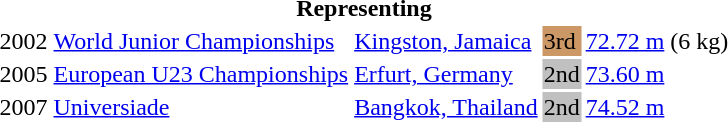<table>
<tr>
<th colspan="5">Representing </th>
</tr>
<tr>
<td>2002</td>
<td><a href='#'>World Junior Championships</a></td>
<td><a href='#'>Kingston, Jamaica</a></td>
<td bgcolor="cc9966">3rd</td>
<td 72.72 m><a href='#'>72.72 m</a> (6 kg)</td>
</tr>
<tr>
<td>2005</td>
<td><a href='#'>European U23 Championships</a></td>
<td><a href='#'>Erfurt, Germany</a></td>
<td bgcolor="silver">2nd</td>
<td><a href='#'>73.60 m</a></td>
</tr>
<tr>
<td>2007</td>
<td><a href='#'>Universiade</a></td>
<td><a href='#'>Bangkok, Thailand</a></td>
<td bgcolor="silver">2nd</td>
<td><a href='#'>74.52 m</a></td>
</tr>
</table>
